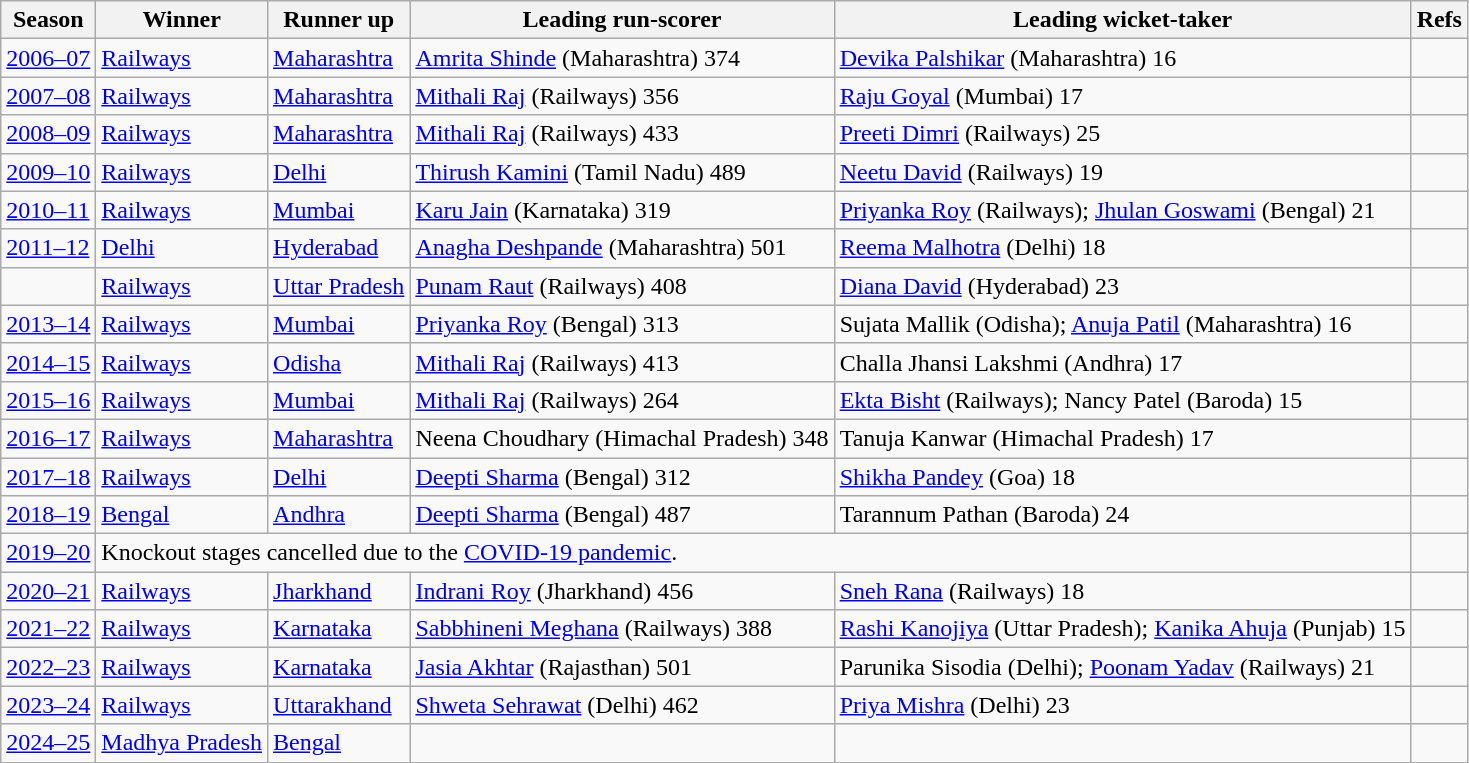<table class="wikitable">
<tr>
<th>Season</th>
<th>Winner</th>
<th>Runner up</th>
<th>Leading run-scorer</th>
<th>Leading wicket-taker</th>
<th>Refs</th>
</tr>
<tr>
<td><a href='#'>2006–07</a></td>
<td><a href='#'>Railways</a></td>
<td><a href='#'>Maharashtra</a></td>
<td><a href='#'>Amrita Shinde</a> (Maharashtra) 374</td>
<td><a href='#'>Devika Palshikar</a> (Maharashtra) 16</td>
<td></td>
</tr>
<tr>
<td><a href='#'>2007–08</a></td>
<td><a href='#'>Railways</a></td>
<td><a href='#'>Maharashtra</a></td>
<td><a href='#'>Mithali Raj</a> (Railways) 356</td>
<td><a href='#'>Raju Goyal</a> (Mumbai) 17</td>
<td></td>
</tr>
<tr>
<td><a href='#'>2008–09</a></td>
<td><a href='#'>Railways</a></td>
<td><a href='#'>Maharashtra</a></td>
<td><a href='#'>Mithali Raj</a> (Railways) 433</td>
<td><a href='#'>Preeti Dimri</a> (Railways) 25</td>
<td></td>
</tr>
<tr>
<td><a href='#'>2009–10</a></td>
<td><a href='#'>Railways</a></td>
<td><a href='#'>Delhi</a></td>
<td><a href='#'>Thirush Kamini</a> (Tamil Nadu) 489</td>
<td><a href='#'>Neetu David</a> (Railways) 19</td>
<td></td>
</tr>
<tr>
<td><a href='#'>2010–11</a></td>
<td><a href='#'>Railways</a></td>
<td><a href='#'>Mumbai</a></td>
<td><a href='#'>Karu Jain</a> (Karnataka) 319</td>
<td><a href='#'>Priyanka Roy</a> (Railways); <a href='#'>Jhulan Goswami</a> (Bengal) 21</td>
<td></td>
</tr>
<tr>
<td><a href='#'>2011–12</a></td>
<td><a href='#'>Delhi</a></td>
<td><a href='#'>Hyderabad</a></td>
<td><a href='#'>Anagha Deshpande</a> (Maharashtra) 501</td>
<td><a href='#'>Reema Malhotra</a> (Delhi) 18</td>
<td></td>
</tr>
<tr>
<td></td>
<td><a href='#'>Railways</a></td>
<td><a href='#'>Uttar Pradesh</a></td>
<td><a href='#'>Punam Raut</a> (Railways) 408</td>
<td><a href='#'>Diana David</a> (Hyderabad) 23</td>
<td></td>
</tr>
<tr>
<td><a href='#'>2013–14</a></td>
<td><a href='#'>Railways</a></td>
<td><a href='#'>Mumbai</a></td>
<td><a href='#'>Priyanka Roy</a> (Bengal) 313</td>
<td>Sujata Mallik (Odisha); <a href='#'>Anuja Patil</a> (Maharashtra) 16</td>
<td></td>
</tr>
<tr>
<td><a href='#'>2014–15</a></td>
<td><a href='#'>Railways</a></td>
<td><a href='#'>Odisha</a></td>
<td><a href='#'>Mithali Raj</a> (Railways) 413</td>
<td>Challa Jhansi Lakshmi (Andhra) 17</td>
<td></td>
</tr>
<tr>
<td><a href='#'>2015–16</a></td>
<td><a href='#'>Railways</a></td>
<td><a href='#'>Mumbai</a></td>
<td><a href='#'>Mithali Raj</a> (Railways) 264</td>
<td><a href='#'>Ekta Bisht</a> (Railways); Nancy Patel (Baroda) 15</td>
<td></td>
</tr>
<tr>
<td><a href='#'>2016–17</a></td>
<td><a href='#'>Railways</a></td>
<td><a href='#'>Maharashtra</a></td>
<td>Neena Choudhary (Himachal Pradesh) 348</td>
<td>Tanuja Kanwar (Himachal Pradesh) 17</td>
<td></td>
</tr>
<tr>
<td><a href='#'>2017–18</a></td>
<td><a href='#'>Railways</a></td>
<td><a href='#'>Delhi</a></td>
<td><a href='#'>Deepti Sharma</a> (Bengal) 312</td>
<td><a href='#'>Shikha Pandey</a> (Goa) 18</td>
<td></td>
</tr>
<tr>
<td><a href='#'>2018–19</a></td>
<td><a href='#'>Bengal</a></td>
<td><a href='#'>Andhra</a></td>
<td><a href='#'>Deepti Sharma</a> (Bengal) 487</td>
<td>Tarannum Pathan (Baroda) 24</td>
<td></td>
</tr>
<tr>
<td><a href='#'>2019–20</a></td>
<td colspan=4>Knockout stages cancelled due to the <a href='#'>COVID-19 pandemic</a>.</td>
<td></td>
</tr>
<tr>
<td><a href='#'>2020–21</a></td>
<td><a href='#'>Railways</a></td>
<td><a href='#'>Jharkhand</a></td>
<td><a href='#'>Indrani Roy</a> (Jharkhand) 456</td>
<td><a href='#'>Sneh Rana</a> (Railways) 18</td>
<td></td>
</tr>
<tr>
<td><a href='#'>2021–22</a></td>
<td><a href='#'>Railways</a></td>
<td><a href='#'>Karnataka</a></td>
<td><a href='#'>Sabbhineni Meghana</a> (Railways) 388</td>
<td><a href='#'>Rashi Kanojiya</a> (Uttar Pradesh); <a href='#'>Kanika Ahuja</a> (Punjab) 15</td>
<td></td>
</tr>
<tr>
<td><a href='#'>2022–23</a></td>
<td><a href='#'>Railways</a></td>
<td><a href='#'>Karnataka</a></td>
<td><a href='#'>Jasia Akhtar</a> (Rajasthan) 501</td>
<td>Parunika Sisodia (Delhi); <a href='#'>Poonam Yadav</a> (Railways) 21</td>
<td></td>
</tr>
<tr>
<td><a href='#'>2023–24</a></td>
<td><a href='#'>Railways</a></td>
<td><a href='#'>Uttarakhand</a></td>
<td><a href='#'>Shweta Sehrawat</a> (Delhi) 462</td>
<td><a href='#'>Priya Mishra</a> (Delhi) 23</td>
<td></td>
</tr>
<tr>
<td><a href='#'>2024–25</a></td>
<td><a href='#'>Madhya Pradesh</a></td>
<td><a href='#'>Bengal</a></td>
<td></td>
<td></td>
<td></td>
</tr>
</table>
